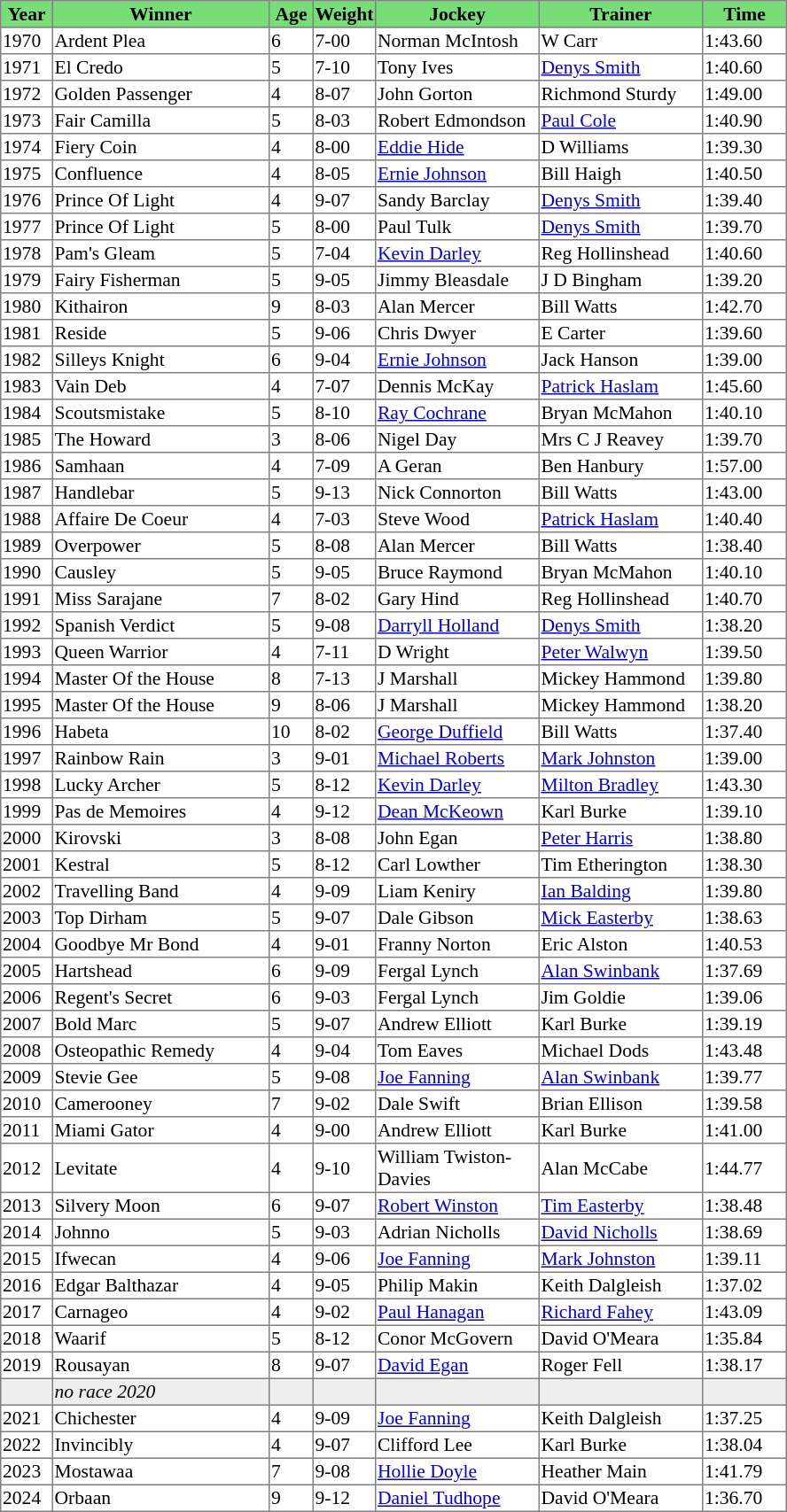<table class = "sortable" | border="1" style="border-collapse: collapse; font-size:90%">
<tr bgcolor="#77dd77" align="center">
<th style="width:36px"><strong>Year</strong></th>
<th style="width:160px"><strong>Winner</strong></th>
<th style="width:30px"><strong>Age</strong></th>
<th style="width:40px"><strong>Weight</strong></th>
<th style="width:120px"><strong>Jockey</strong></th>
<th style="width:120px"><strong>Trainer</strong></th>
<th style="width:60px"><strong>Time</strong></th>
</tr>
<tr>
<td>1970</td>
<td>Ardent Plea</td>
<td>6</td>
<td>7-00</td>
<td>Norman McIntosh</td>
<td>W Carr</td>
<td>1:43.60</td>
</tr>
<tr>
<td>1971</td>
<td>El Credo</td>
<td>5</td>
<td>7-10</td>
<td>Tony Ives</td>
<td><a href='#'>Denys Smith</a></td>
<td>1:40.60</td>
</tr>
<tr>
<td>1972</td>
<td>Golden Passenger</td>
<td>4</td>
<td>8-07</td>
<td>John Gorton</td>
<td>Richmond Sturdy</td>
<td>1:49.00</td>
</tr>
<tr>
<td>1973</td>
<td>Fair Camilla</td>
<td>5</td>
<td>8-03</td>
<td>Robert Edmondson</td>
<td><a href='#'>Paul Cole</a></td>
<td>1:40.90</td>
</tr>
<tr>
<td>1974</td>
<td>Fiery Coin</td>
<td>4</td>
<td>8-00</td>
<td><a href='#'>Eddie Hide</a></td>
<td>D Williams</td>
<td>1:39.30</td>
</tr>
<tr>
<td>1975</td>
<td>Confluence</td>
<td>4</td>
<td>8-05</td>
<td><a href='#'>Ernie Johnson</a></td>
<td>Bill Haigh</td>
<td>1:40.50</td>
</tr>
<tr>
<td>1976</td>
<td>Prince Of Light</td>
<td>4</td>
<td>9-07</td>
<td>Sandy Barclay</td>
<td><a href='#'>Denys Smith</a></td>
<td>1:39.40</td>
</tr>
<tr>
<td>1977</td>
<td>Prince Of Light</td>
<td>5</td>
<td>8-00</td>
<td>Paul Tulk</td>
<td><a href='#'>Denys Smith</a></td>
<td>1:39.70</td>
</tr>
<tr>
<td>1978</td>
<td>Pam's Gleam</td>
<td>5</td>
<td>7-04</td>
<td><a href='#'>Kevin Darley</a></td>
<td>Reg Hollinshead</td>
<td>1:40.60</td>
</tr>
<tr>
<td>1979</td>
<td>Fairy Fisherman</td>
<td>5</td>
<td>9-05</td>
<td>Jimmy Bleasdale</td>
<td>J D Bingham</td>
<td>1:39.20</td>
</tr>
<tr>
<td>1980</td>
<td>Kithairon</td>
<td>9</td>
<td>8-03</td>
<td>Alan Mercer</td>
<td>Bill Watts</td>
<td>1:42.70</td>
</tr>
<tr>
<td>1981</td>
<td>Reside</td>
<td>5</td>
<td>9-06</td>
<td>Chris Dwyer</td>
<td>E Carter</td>
<td>1:39.60</td>
</tr>
<tr>
<td>1982</td>
<td>Silleys Knight</td>
<td>6</td>
<td>9-04</td>
<td><a href='#'>Ernie Johnson</a></td>
<td>Jack Hanson</td>
<td>1:39.00</td>
</tr>
<tr>
<td>1983</td>
<td>Vain Deb</td>
<td>4</td>
<td>7-07</td>
<td>Dennis McKay</td>
<td><a href='#'>Patrick Haslam</a></td>
<td>1:45.60</td>
</tr>
<tr>
<td>1984</td>
<td>Scoutsmistake</td>
<td>5</td>
<td>8-10</td>
<td><a href='#'>Ray Cochrane</a></td>
<td>Bryan McMahon</td>
<td>1:40.10</td>
</tr>
<tr>
<td>1985</td>
<td>The Howard</td>
<td>3</td>
<td>8-06</td>
<td>Nigel Day</td>
<td>Mrs C J Reavey</td>
<td>1:39.70</td>
</tr>
<tr>
<td>1986</td>
<td>Samhaan</td>
<td>4</td>
<td>7-09</td>
<td>A Geran</td>
<td>Ben Hanbury</td>
<td>1:57.00</td>
</tr>
<tr>
<td>1987</td>
<td>Handlebar</td>
<td>5</td>
<td>9-13</td>
<td>Nick Connorton</td>
<td>Bill Watts</td>
<td>1:43.00</td>
</tr>
<tr>
<td>1988</td>
<td>Affaire De Coeur</td>
<td>4</td>
<td>7-03</td>
<td>Steve Wood</td>
<td><a href='#'>Patrick Haslam</a></td>
<td>1:40.40</td>
</tr>
<tr>
<td>1989</td>
<td>Overpower</td>
<td>5</td>
<td>8-08</td>
<td>Alan Mercer</td>
<td>Bill Watts</td>
<td>1:38.40</td>
</tr>
<tr>
<td>1990</td>
<td>Causley</td>
<td>5</td>
<td>9-05</td>
<td>Bruce Raymond</td>
<td>Bryan McMahon</td>
<td>1:40.10</td>
</tr>
<tr>
<td>1991</td>
<td>Miss Sarajane</td>
<td>7</td>
<td>8-02</td>
<td>Gary Hind</td>
<td>Reg Hollinshead</td>
<td>1:40.70</td>
</tr>
<tr>
<td>1992</td>
<td>Spanish Verdict</td>
<td>5</td>
<td>9-08</td>
<td><a href='#'>Darryll Holland</a></td>
<td><a href='#'>Denys Smith</a></td>
<td>1:38.20</td>
</tr>
<tr>
<td>1993</td>
<td>Queen Warrior</td>
<td>4</td>
<td>7-11</td>
<td>D Wright</td>
<td><a href='#'>Peter Walwyn</a></td>
<td>1:39.50</td>
</tr>
<tr>
<td>1994</td>
<td>Master Of the House</td>
<td>8</td>
<td>7-13</td>
<td>J Marshall</td>
<td>Mickey Hammond</td>
<td>1:39.80</td>
</tr>
<tr>
<td>1995</td>
<td>Master Of the House</td>
<td>9</td>
<td>8-06</td>
<td>J Marshall</td>
<td>Mickey Hammond</td>
<td>1:38.20</td>
</tr>
<tr>
<td>1996</td>
<td>Habeta</td>
<td>10</td>
<td>8-02</td>
<td><a href='#'>George Duffield</a></td>
<td>Bill Watts</td>
<td>1:37.40</td>
</tr>
<tr>
<td>1997</td>
<td>Rainbow Rain</td>
<td>3</td>
<td>9-01</td>
<td><a href='#'>Michael Roberts</a></td>
<td><a href='#'>Mark Johnston</a></td>
<td>1:39.00</td>
</tr>
<tr>
<td>1998</td>
<td>Lucky Archer</td>
<td>5</td>
<td>8-12</td>
<td><a href='#'>Kevin Darley</a></td>
<td><a href='#'>Milton Bradley</a></td>
<td>1:43.30</td>
</tr>
<tr>
<td>1999</td>
<td>Pas de Memoires</td>
<td>4</td>
<td>9-12</td>
<td><a href='#'>Dean McKeown</a></td>
<td>Karl Burke</td>
<td>1:39.10</td>
</tr>
<tr>
<td>2000</td>
<td>Kirovski</td>
<td>3</td>
<td>8-08</td>
<td>John Egan</td>
<td><a href='#'>Peter Harris</a></td>
<td>1:38.80</td>
</tr>
<tr>
<td>2001</td>
<td>Kestral</td>
<td>5</td>
<td>8-12</td>
<td>Carl Lowther</td>
<td>Tim Etherington</td>
<td>1:38.30</td>
</tr>
<tr>
<td>2002</td>
<td>Travelling Band</td>
<td>4</td>
<td>9-09</td>
<td>Liam Keniry</td>
<td><a href='#'>Ian Balding</a></td>
<td>1:39.80</td>
</tr>
<tr>
<td>2003</td>
<td>Top Dirham</td>
<td>5</td>
<td>9-07</td>
<td>Dale Gibson</td>
<td><a href='#'>Mick Easterby</a></td>
<td>1:38.63</td>
</tr>
<tr>
<td>2004</td>
<td>Goodbye Mr Bond</td>
<td>4</td>
<td>9-01</td>
<td>Franny Norton</td>
<td>Eric Alston</td>
<td>1:40.53</td>
</tr>
<tr>
<td>2005</td>
<td>Hartshead</td>
<td>6</td>
<td>9-09</td>
<td>Fergal Lynch</td>
<td><a href='#'>Alan Swinbank</a></td>
<td>1:37.69</td>
</tr>
<tr>
<td>2006</td>
<td>Regent's Secret</td>
<td>6</td>
<td>9-03</td>
<td>Fergal Lynch</td>
<td>Jim Goldie</td>
<td>1:39.06</td>
</tr>
<tr>
<td>2007</td>
<td>Bold Marc</td>
<td>5</td>
<td>9-07</td>
<td>Andrew Elliott</td>
<td>Karl Burke</td>
<td>1:39.19</td>
</tr>
<tr>
<td>2008</td>
<td>Osteopathic Remedy</td>
<td>4</td>
<td>9-04</td>
<td>Tom Eaves</td>
<td>Michael Dods</td>
<td>1:43.48</td>
</tr>
<tr>
<td>2009</td>
<td>Stevie Gee</td>
<td>5</td>
<td>9-08</td>
<td><a href='#'>Joe Fanning</a></td>
<td><a href='#'>Alan Swinbank</a></td>
<td>1:39.77</td>
</tr>
<tr>
<td>2010</td>
<td>Camerooney</td>
<td>7</td>
<td>9-02</td>
<td>Dale Swift</td>
<td>Brian Ellison</td>
<td>1:39.58</td>
</tr>
<tr>
<td>2011</td>
<td>Miami Gator</td>
<td>4</td>
<td>9-00</td>
<td>Andrew Elliott</td>
<td>Karl Burke</td>
<td>1:41.00</td>
</tr>
<tr>
<td>2012</td>
<td>Levitate</td>
<td>4</td>
<td>9-10</td>
<td>William Twiston-Davies</td>
<td>Alan McCabe</td>
<td>1:44.77</td>
</tr>
<tr>
<td>2013</td>
<td>Silvery Moon</td>
<td>6</td>
<td>9-07</td>
<td><a href='#'>Robert Winston</a></td>
<td><a href='#'>Tim Easterby</a></td>
<td>1:38.48</td>
</tr>
<tr>
<td>2014</td>
<td>Johnno</td>
<td>5</td>
<td>9-03</td>
<td>Adrian Nicholls</td>
<td><a href='#'>David Nicholls</a></td>
<td>1:38.69</td>
</tr>
<tr>
<td>2015</td>
<td>Ifwecan</td>
<td>4</td>
<td>9-06</td>
<td><a href='#'>Joe Fanning</a></td>
<td><a href='#'>Mark Johnston</a></td>
<td>1:39.11</td>
</tr>
<tr>
<td>2016</td>
<td>Edgar Balthazar</td>
<td>4</td>
<td>9-05</td>
<td>Philip Makin</td>
<td>Keith Dalgleish</td>
<td>1:37.02</td>
</tr>
<tr>
<td>2017</td>
<td>Carnageo</td>
<td>4</td>
<td>9-02</td>
<td><a href='#'>Paul Hanagan</a></td>
<td><a href='#'>Richard Fahey</a></td>
<td>1:43.09</td>
</tr>
<tr>
<td>2018</td>
<td>Waarif</td>
<td>5</td>
<td>8-12</td>
<td>Conor McGovern</td>
<td>David O'Meara</td>
<td>1:35.84</td>
</tr>
<tr>
<td>2019</td>
<td>Rousayan</td>
<td>8</td>
<td>9-07</td>
<td><a href='#'>David Egan</a></td>
<td>Roger Fell</td>
<td>1:38.17</td>
</tr>
<tr bgcolor="#eeeeee">
<td data-sort-value="2020"></td>
<td><em>no race 2020</em> </td>
<td></td>
<td></td>
<td></td>
<td></td>
<td></td>
</tr>
<tr>
<td>2021</td>
<td>Chichester</td>
<td>4</td>
<td>9-09</td>
<td><a href='#'>Joe Fanning</a></td>
<td>Keith Dalgleish</td>
<td>1:37.25</td>
</tr>
<tr>
<td>2022</td>
<td>Invincibly</td>
<td>4</td>
<td>9-07</td>
<td>Clifford Lee</td>
<td>Karl Burke</td>
<td>1:38.04</td>
</tr>
<tr>
<td>2023</td>
<td>Mostawaa</td>
<td>7</td>
<td>9-08</td>
<td><a href='#'>Hollie Doyle</a></td>
<td>Heather Main</td>
<td>1:41.79</td>
</tr>
<tr>
<td>2024</td>
<td>Orbaan</td>
<td>9</td>
<td>9-12</td>
<td><a href='#'>Daniel Tudhope</a></td>
<td>David O'Meara</td>
<td>1:36.70</td>
</tr>
</table>
